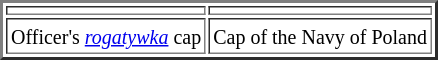<table align="center" class="toccolours" border="2" cellpadding="2" cellspacing="2">
<tr>
<td></td>
<td></td>
</tr>
<tr>
<td><div><small>Officer's <em><a href='#'>rogatywka</a></em> cap</small></div></td>
<td><div><small>Cap of the Navy of Poland</small></div></td>
</tr>
</table>
